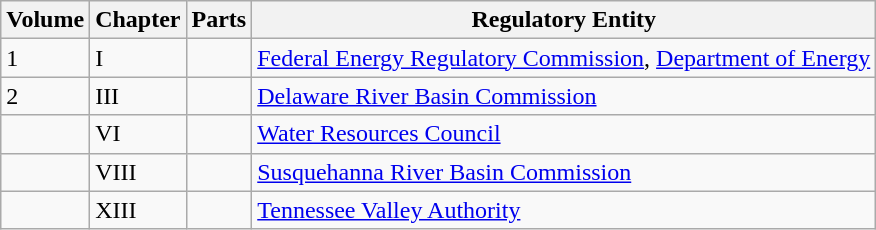<table class="wikitable">
<tr>
<th>Volume</th>
<th>Chapter</th>
<th>Parts</th>
<th>Regulatory Entity</th>
</tr>
<tr>
<td>1</td>
<td>I</td>
<td></td>
<td><a href='#'>Federal Energy Regulatory Commission</a>, <a href='#'>Department of Energy</a></td>
</tr>
<tr>
<td>2</td>
<td>III</td>
<td></td>
<td><a href='#'>Delaware River Basin Commission</a></td>
</tr>
<tr>
<td></td>
<td>VI</td>
<td></td>
<td><a href='#'>Water Resources Council</a></td>
</tr>
<tr>
<td></td>
<td>VIII</td>
<td></td>
<td><a href='#'>Susquehanna River Basin Commission</a></td>
</tr>
<tr>
<td></td>
<td>XIII</td>
<td></td>
<td><a href='#'>Tennessee Valley Authority</a></td>
</tr>
</table>
